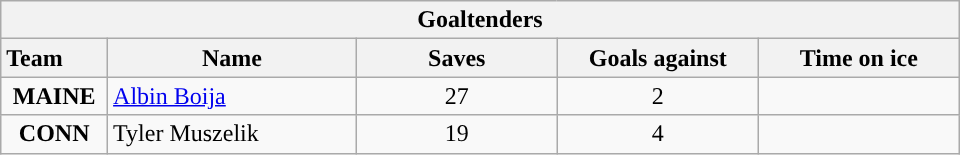<table class="wikitable" style="width:40em; text-align:right;">
<tr>
<th colspan=5>Goaltenders</th>
</tr>
<tr>
<th style="width:4em; text-align:left;">Team</th>
<th style="width:10em;">Name</th>
<th style="width:8em;">Saves</th>
<th style="width:8em;">Goals against</th>
<th style="width:8em;">Time on ice</th>
</tr>
<tr>
<td align=center><strong>MAINE</strong></td>
<td style="text-align:left;"><a href='#'>Albin Boija</a></td>
<td align=center>27</td>
<td align=center>2</td>
<td align=center></td>
</tr>
<tr>
<td align=center><strong>CONN</strong></td>
<td style="text-align:left;">Tyler Muszelik</td>
<td align=center>19</td>
<td align=center>4</td>
<td align=center></td>
</tr>
</table>
